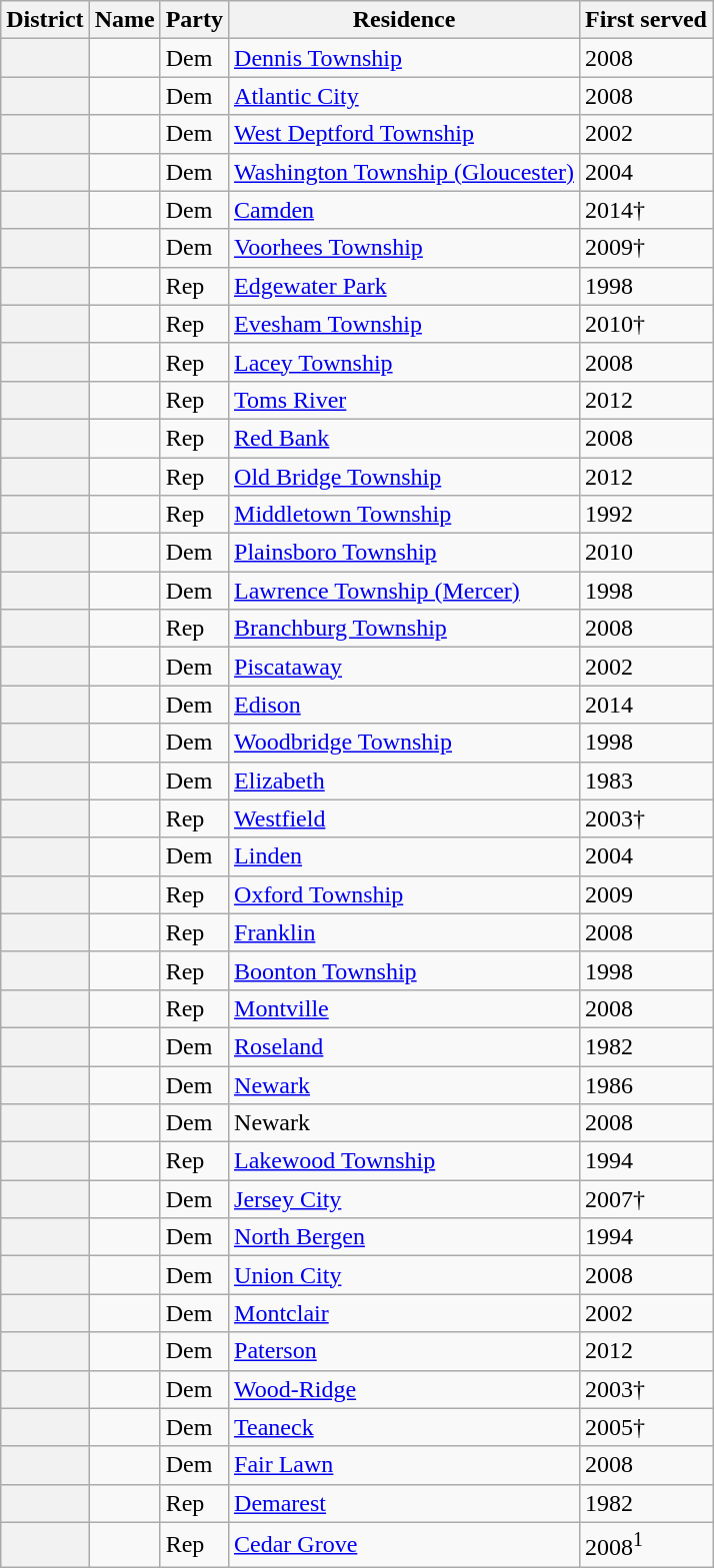<table class="wikitable sortable">
<tr>
<th>District</th>
<th>Name</th>
<th>Party</th>
<th>Residence</th>
<th>First served</th>
</tr>
<tr>
<th></th>
<td></td>
<td>Dem</td>
<td><a href='#'>Dennis Township</a></td>
<td>2008</td>
</tr>
<tr>
<th></th>
<td></td>
<td>Dem</td>
<td><a href='#'>Atlantic City</a></td>
<td>2008</td>
</tr>
<tr>
<th></th>
<td></td>
<td>Dem</td>
<td><a href='#'>West Deptford Township</a></td>
<td>2002</td>
</tr>
<tr>
<th></th>
<td></td>
<td>Dem</td>
<td><a href='#'>Washington Township (Gloucester)</a></td>
<td>2004</td>
</tr>
<tr>
<th></th>
<td></td>
<td>Dem</td>
<td><a href='#'>Camden</a></td>
<td>2014†</td>
</tr>
<tr>
<th></th>
<td></td>
<td>Dem</td>
<td><a href='#'>Voorhees Township</a></td>
<td>2009†</td>
</tr>
<tr>
<th></th>
<td></td>
<td>Rep</td>
<td><a href='#'>Edgewater Park</a></td>
<td>1998</td>
</tr>
<tr>
<th></th>
<td></td>
<td>Rep</td>
<td><a href='#'>Evesham Township</a></td>
<td>2010†</td>
</tr>
<tr>
<th></th>
<td></td>
<td>Rep</td>
<td><a href='#'>Lacey Township</a></td>
<td>2008</td>
</tr>
<tr>
<th></th>
<td></td>
<td>Rep</td>
<td><a href='#'>Toms River</a></td>
<td>2012</td>
</tr>
<tr>
<th></th>
<td></td>
<td>Rep</td>
<td><a href='#'>Red Bank</a></td>
<td>2008</td>
</tr>
<tr>
<th></th>
<td></td>
<td>Rep</td>
<td><a href='#'>Old Bridge Township</a></td>
<td>2012</td>
</tr>
<tr>
<th></th>
<td></td>
<td>Rep</td>
<td><a href='#'>Middletown Township</a></td>
<td>1992</td>
</tr>
<tr>
<th></th>
<td></td>
<td>Dem</td>
<td><a href='#'>Plainsboro Township</a></td>
<td>2010</td>
</tr>
<tr>
<th></th>
<td></td>
<td>Dem</td>
<td><a href='#'>Lawrence Township (Mercer)</a></td>
<td>1998</td>
</tr>
<tr>
<th></th>
<td></td>
<td>Rep</td>
<td><a href='#'>Branchburg Township</a></td>
<td>2008</td>
</tr>
<tr>
<th></th>
<td></td>
<td>Dem</td>
<td><a href='#'>Piscataway</a></td>
<td>2002</td>
</tr>
<tr>
<th></th>
<td></td>
<td>Dem</td>
<td><a href='#'>Edison</a></td>
<td>2014</td>
</tr>
<tr>
<th></th>
<td></td>
<td>Dem</td>
<td><a href='#'>Woodbridge Township</a></td>
<td>1998</td>
</tr>
<tr>
<th></th>
<td></td>
<td>Dem</td>
<td><a href='#'>Elizabeth</a></td>
<td>1983</td>
</tr>
<tr>
<th></th>
<td></td>
<td>Rep</td>
<td><a href='#'>Westfield</a></td>
<td>2003†</td>
</tr>
<tr>
<th></th>
<td></td>
<td>Dem</td>
<td><a href='#'>Linden</a></td>
<td>2004</td>
</tr>
<tr>
<th></th>
<td></td>
<td>Rep</td>
<td><a href='#'>Oxford Township</a></td>
<td>2009</td>
</tr>
<tr>
<th></th>
<td></td>
<td>Rep</td>
<td><a href='#'>Franklin</a></td>
<td>2008</td>
</tr>
<tr>
<th></th>
<td></td>
<td>Rep</td>
<td><a href='#'>Boonton Township</a></td>
<td>1998</td>
</tr>
<tr>
<th></th>
<td></td>
<td>Rep</td>
<td><a href='#'>Montville</a></td>
<td>2008</td>
</tr>
<tr>
<th></th>
<td></td>
<td>Dem</td>
<td><a href='#'>Roseland</a></td>
<td>1982</td>
</tr>
<tr>
<th></th>
<td></td>
<td>Dem</td>
<td><a href='#'>Newark</a></td>
<td>1986</td>
</tr>
<tr>
<th></th>
<td></td>
<td>Dem</td>
<td>Newark</td>
<td>2008</td>
</tr>
<tr>
<th></th>
<td></td>
<td>Rep</td>
<td><a href='#'>Lakewood Township</a></td>
<td>1994</td>
</tr>
<tr>
<th></th>
<td></td>
<td>Dem</td>
<td><a href='#'>Jersey City</a></td>
<td>2007†</td>
</tr>
<tr>
<th></th>
<td></td>
<td>Dem</td>
<td><a href='#'>North Bergen</a></td>
<td>1994</td>
</tr>
<tr>
<th></th>
<td></td>
<td>Dem</td>
<td><a href='#'>Union City</a></td>
<td>2008</td>
</tr>
<tr>
<th></th>
<td></td>
<td>Dem</td>
<td><a href='#'>Montclair</a></td>
<td>2002</td>
</tr>
<tr>
<th></th>
<td></td>
<td>Dem</td>
<td><a href='#'>Paterson</a></td>
<td>2012</td>
</tr>
<tr>
<th></th>
<td></td>
<td>Dem</td>
<td><a href='#'>Wood-Ridge</a></td>
<td>2003†</td>
</tr>
<tr>
<th></th>
<td></td>
<td>Dem</td>
<td><a href='#'>Teaneck</a></td>
<td>2005†</td>
</tr>
<tr>
<th></th>
<td></td>
<td>Dem</td>
<td><a href='#'>Fair Lawn</a></td>
<td>2008</td>
</tr>
<tr>
<th></th>
<td></td>
<td>Rep</td>
<td><a href='#'>Demarest</a></td>
<td>1982</td>
</tr>
<tr>
<th></th>
<td></td>
<td>Rep</td>
<td><a href='#'>Cedar Grove</a></td>
<td>2008<sup>1</sup></td>
</tr>
</table>
